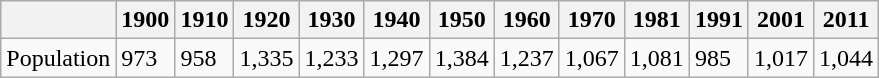<table class="wikitable">
<tr>
<th></th>
<th>1900</th>
<th>1910</th>
<th>1920</th>
<th>1930</th>
<th>1940</th>
<th>1950</th>
<th>1960</th>
<th>1970</th>
<th>1981</th>
<th>1991</th>
<th>2001</th>
<th>2011</th>
</tr>
<tr>
<td>Population</td>
<td>973</td>
<td>958</td>
<td>1,335</td>
<td>1,233</td>
<td>1,297</td>
<td>1,384</td>
<td>1,237</td>
<td>1,067</td>
<td>1,081</td>
<td>985</td>
<td>1,017</td>
<td>1,044</td>
</tr>
</table>
